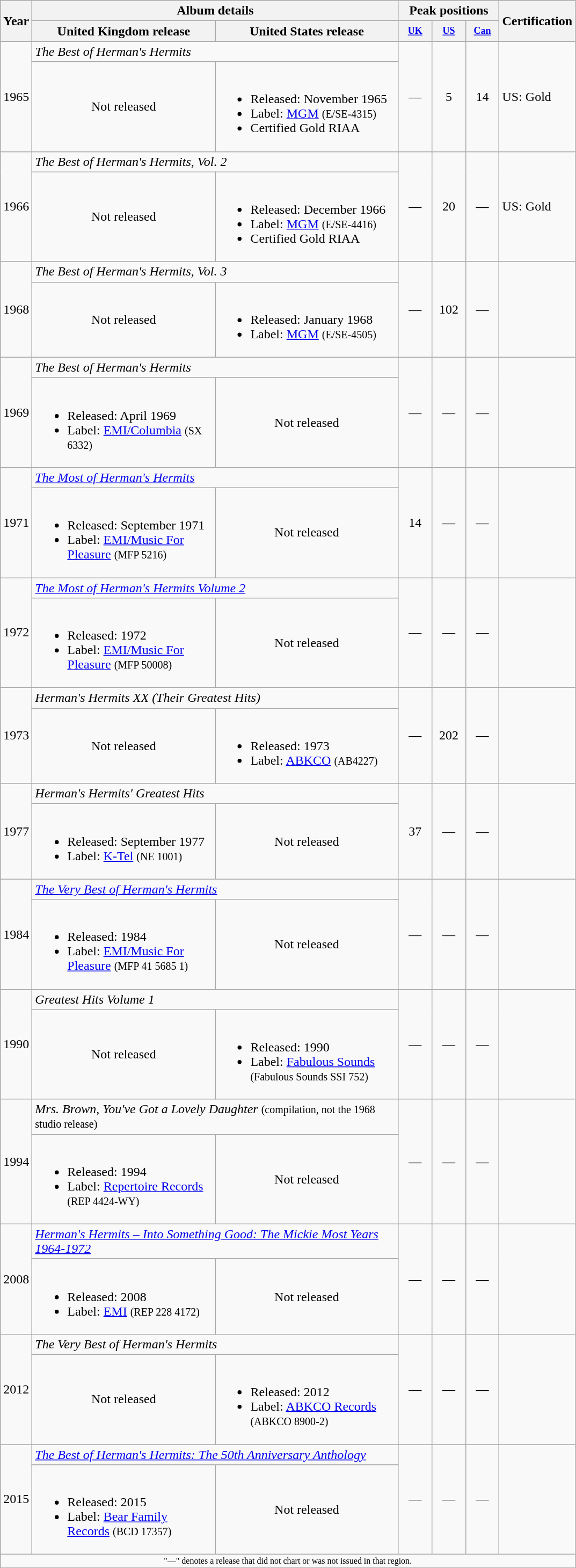<table class="wikitable">
<tr>
<th rowspan="2" width="20">Year</th>
<th colspan="2">Album details</th>
<th colspan="3">Peak positions</th>
<th rowspan="2">Certification</th>
</tr>
<tr>
<th width="220">United Kingdom release</th>
<th width="220">United States release</th>
<th style="width:3em;font-size:75%"><a href='#'>UK</a></th>
<th style="width:3em;font-size:75%"><a href='#'>US</a></th>
<th style="width:3em;font-size:75%"><a href='#'>Can</a></th>
</tr>
<tr>
<td rowspan="2">1965</td>
<td colspan="2"><em>The Best of Herman's Hermits</em></td>
<td align="center" rowspan="2">—</td>
<td align="center" rowspan="2">5</td>
<td align="center" rowspan="2">14</td>
<td rowspan="2">US: Gold</td>
</tr>
<tr>
<td align="center">Not released</td>
<td><br><ul><li>Released: November 1965</li><li>Label: <a href='#'>MGM</a> <small>(E/SE-4315)</small></li><li>Certified Gold RIAA </li></ul></td>
</tr>
<tr>
<td rowspan="2">1966</td>
<td colspan="2"><em>The Best of Herman's Hermits, Vol. 2</em></td>
<td align="center" rowspan="2">—</td>
<td align="center" rowspan="2">20</td>
<td align="center" rowspan="2">—</td>
<td rowspan="2">US: Gold</td>
</tr>
<tr>
<td align="center">Not released</td>
<td><br><ul><li>Released: December 1966</li><li>Label: <a href='#'>MGM</a> <small>(E/SE-4416)</small></li><li>Certified Gold RIAA </li></ul></td>
</tr>
<tr>
<td rowspan="2">1968</td>
<td colspan="2"><em>The Best of Herman's Hermits, Vol. 3</em></td>
<td align="center" rowspan="2">—</td>
<td align="center" rowspan="2">102</td>
<td align="center" rowspan="2">—</td>
<td rowspan="2"></td>
</tr>
<tr>
<td align="center">Not released</td>
<td><br><ul><li>Released: January 1968</li><li>Label: <a href='#'>MGM</a> <small>(E/SE-4505)</small></li></ul></td>
</tr>
<tr>
<td rowspan="2">1969</td>
<td colspan="2"><em>The Best of Herman's Hermits</em></td>
<td align="center" rowspan="2">—</td>
<td align="center" rowspan="2">—</td>
<td align="center" rowspan="2">—</td>
<td rowspan="2"></td>
</tr>
<tr>
<td><br><ul><li>Released: April 1969</li><li>Label: <a href='#'>EMI/Columbia</a> <small>(SX 6332)</small></li></ul></td>
<td align="center">Not released</td>
</tr>
<tr>
<td rowspan="2">1971</td>
<td colspan="2"><em><a href='#'>The Most of Herman's Hermits</a></em></td>
<td align="center" rowspan="2">14</td>
<td align="center" rowspan="2">—</td>
<td align="center" rowspan="2">—</td>
<td rowspan="2"></td>
</tr>
<tr>
<td><br><ul><li>Released: September 1971</li><li>Label: <a href='#'>EMI/Music For Pleasure</a> <small>(MFP 5216)</small></li></ul></td>
<td align="center">Not released</td>
</tr>
<tr>
<td rowspan="2">1972</td>
<td colspan="2"><em><a href='#'>The Most of Herman's Hermits Volume 2</a></em></td>
<td align="center" rowspan="2">—</td>
<td align="center" rowspan="2">—</td>
<td align="center" rowspan="2">—</td>
<td rowspan="2"></td>
</tr>
<tr>
<td><br><ul><li>Released: 1972</li><li>Label: <a href='#'>EMI/Music For Pleasure</a> <small>(MFP 50008)</small></li></ul></td>
<td align="center">Not released</td>
</tr>
<tr>
<td rowspan="2">1973</td>
<td colspan="2"><em>Herman's Hermits XX (Their Greatest Hits)</em></td>
<td align="center" rowspan="2">—</td>
<td align="center" rowspan="2">202</td>
<td align="center" rowspan="2">—</td>
<td rowspan="2"></td>
</tr>
<tr>
<td align="center">Not released</td>
<td><br><ul><li>Released: 1973</li><li>Label: <a href='#'>ABKCO</a> <small>(AB4227)</small></li></ul></td>
</tr>
<tr>
<td rowspan="2">1977</td>
<td colspan="2"><em>Herman's Hermits' Greatest Hits</em></td>
<td align="center" rowspan="2">37</td>
<td align="center" rowspan="2">—</td>
<td align="center" rowspan="2">—</td>
<td rowspan="2"></td>
</tr>
<tr>
<td><br><ul><li>Released: September 1977</li><li>Label: <a href='#'>K-Tel</a> <small>(NE 1001)</small></li></ul></td>
<td align="center">Not released</td>
</tr>
<tr>
<td rowspan="2">1984</td>
<td colspan="2"><em><a href='#'>The Very Best of Herman's Hermits</a></em></td>
<td align="center" rowspan="2">—</td>
<td align="center" rowspan="2">—</td>
<td align="center" rowspan="2">—</td>
<td rowspan="2"></td>
</tr>
<tr>
<td><br><ul><li>Released: 1984</li><li>Label: <a href='#'>EMI/Music For Pleasure</a> <small>(MFP 41 5685 1)</small></li></ul></td>
<td align="center">Not released</td>
</tr>
<tr>
<td rowspan="2">1990</td>
<td colspan="2"><em>Greatest Hits Volume 1</em></td>
<td align="center" rowspan="2">—</td>
<td align="center" rowspan="2">—</td>
<td align="center" rowspan="2">—</td>
<td rowspan="2"></td>
</tr>
<tr>
<td align="center">Not released</td>
<td><br><ul><li>Released: 1990</li><li>Label: <a href='#'>Fabulous Sounds</a> <small>(Fabulous Sounds SSI 752)</small></li></ul></td>
</tr>
<tr>
<td rowspan="2">1994</td>
<td colspan="2"><em>Mrs. Brown, You've Got a Lovely Daughter</em> <small>(compilation, not the 1968 studio release)</small></td>
<td align="center" rowspan="2">—</td>
<td align="center" rowspan="2">—</td>
<td align="center" rowspan="2">—</td>
<td rowspan="2"></td>
</tr>
<tr>
<td><br><ul><li>Released: 1994</li><li>Label: <a href='#'>Repertoire Records</a> <small>(REP 4424-WY)</small></li></ul></td>
<td align="center">Not released</td>
</tr>
<tr>
<td rowspan="2">2008</td>
<td colspan="2"><em><a href='#'>Herman's Hermits – Into Something Good: The Mickie Most Years 1964-1972</a></em></td>
<td align="center" rowspan="2">—</td>
<td align="center" rowspan="2">—</td>
<td align="center" rowspan="2">—</td>
<td rowspan="2"></td>
</tr>
<tr>
<td><br><ul><li>Released: 2008</li><li>Label: <a href='#'>EMI</a> <small>(REP 228 4172)</small></li></ul></td>
<td align="center">Not released</td>
</tr>
<tr>
<td rowspan="2">2012</td>
<td colspan="2"><em>The Very Best of Herman's Hermits</em></td>
<td align="center" rowspan="2">—</td>
<td align="center" rowspan="2">—</td>
<td align="center" rowspan="2">—</td>
<td rowspan="2"></td>
</tr>
<tr>
<td align="center">Not released</td>
<td><br><ul><li>Released: 2012</li><li>Label: <a href='#'>ABKCO Records</a> <small>(ABKCO 8900-2)</small></li></ul></td>
</tr>
<tr>
<td rowspan="2">2015</td>
<td colspan="2"><em><a href='#'>The Best of Herman's Hermits: The 50th Anniversary Anthology</a></em></td>
<td align="center" rowspan="2">—</td>
<td align="center" rowspan="2">—</td>
<td align="center" rowspan="2">—</td>
<td rowspan="2"></td>
</tr>
<tr>
<td><br><ul><li>Released: 2015</li><li>Label: <a href='#'>Bear Family Records</a> <small>(BCD 17357)</small></li></ul></td>
<td align="center">Not released</td>
</tr>
<tr>
<td colspan="8" align="center" style="font-size: 8pt">"—" denotes a release that did not chart or was not issued in that region.</td>
</tr>
</table>
